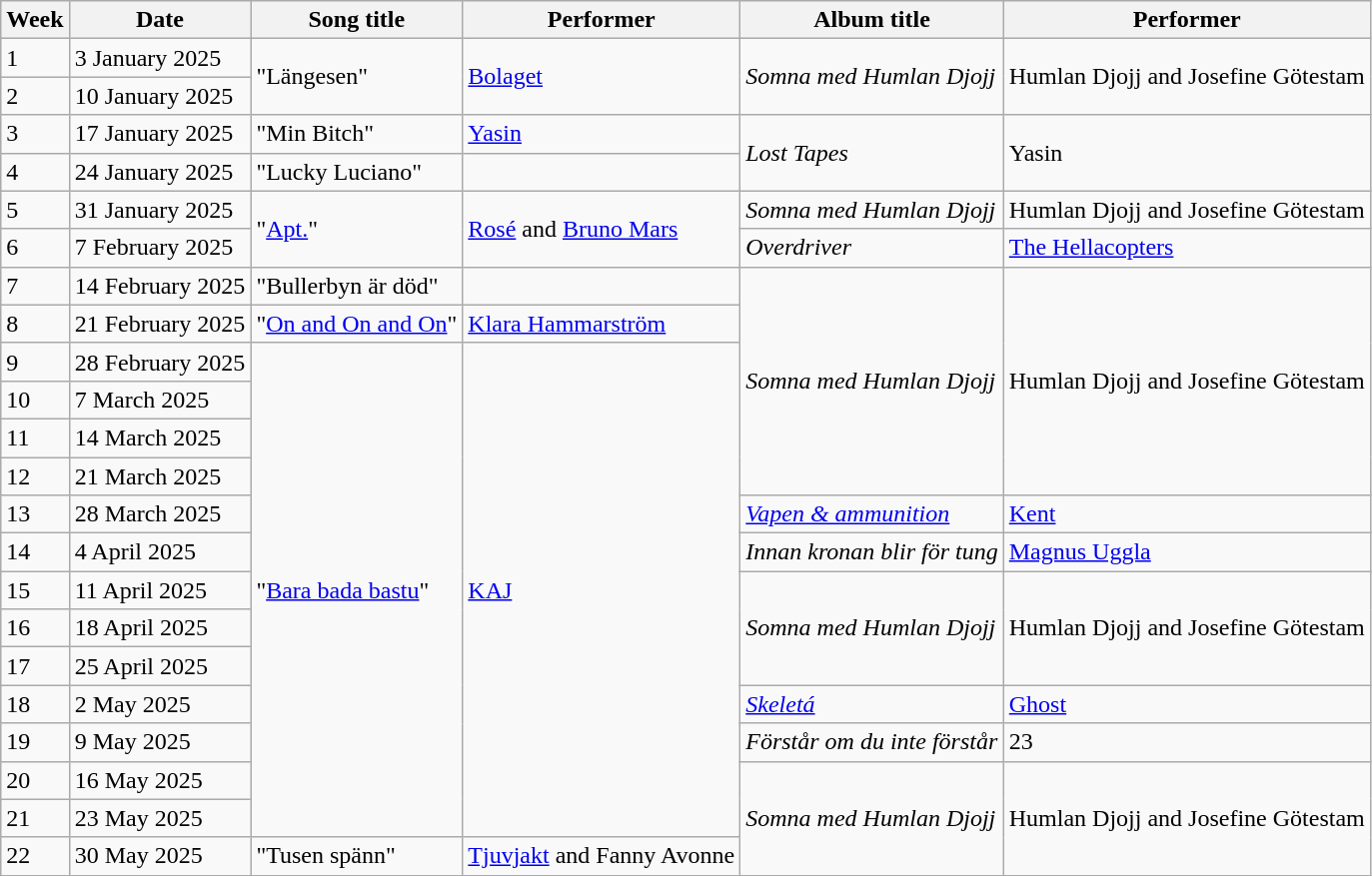<table class="wikitable">
<tr>
<th>Week</th>
<th>Date</th>
<th>Song title</th>
<th>Performer</th>
<th>Album title</th>
<th>Performer</th>
</tr>
<tr>
<td>1</td>
<td>3 January 2025</td>
<td rowspan="2">"Längesen"</td>
<td rowspan="2"><a href='#'>Bolaget</a></td>
<td rowspan="2"><em>Somna med Humlan Djojj</em></td>
<td rowspan="2">Humlan Djojj and Josefine Götestam</td>
</tr>
<tr>
<td>2</td>
<td>10 January 2025</td>
</tr>
<tr>
<td>3</td>
<td>17 January 2025</td>
<td>"Min Bitch"</td>
<td><a href='#'>Yasin</a></td>
<td rowspan="2"><em>Lost Tapes</em></td>
<td rowspan="2">Yasin</td>
</tr>
<tr>
<td>4</td>
<td>24 January 2025</td>
<td>"Lucky Luciano"</td>
<td></td>
</tr>
<tr>
<td>5</td>
<td>31 January 2025</td>
<td rowspan="2">"<a href='#'>Apt.</a>"</td>
<td rowspan="2"><a href='#'>Rosé</a> and <a href='#'>Bruno Mars</a></td>
<td><em>Somna med Humlan Djojj</em></td>
<td>Humlan Djojj and Josefine Götestam</td>
</tr>
<tr>
<td>6</td>
<td>7 February 2025</td>
<td><em>Overdriver</em></td>
<td><a href='#'>The Hellacopters</a></td>
</tr>
<tr>
<td>7</td>
<td>14 February 2025</td>
<td>"Bullerbyn är död"</td>
<td></td>
<td rowspan="6"><em>Somna med Humlan Djojj</em></td>
<td rowspan="6">Humlan Djojj and Josefine Götestam</td>
</tr>
<tr>
<td>8</td>
<td>21 February 2025</td>
<td>"<a href='#'>On and On and On</a>"</td>
<td><a href='#'>Klara Hammarström</a></td>
</tr>
<tr>
<td>9</td>
<td>28 February 2025</td>
<td rowspan="13">"<a href='#'>Bara bada bastu</a>"</td>
<td rowspan="13"><a href='#'>KAJ</a></td>
</tr>
<tr>
<td>10</td>
<td>7 March 2025</td>
</tr>
<tr>
<td>11</td>
<td>14 March 2025</td>
</tr>
<tr>
<td>12</td>
<td>21 March 2025</td>
</tr>
<tr>
<td>13</td>
<td>28 March 2025</td>
<td><em><a href='#'>Vapen & ammunition</a></em></td>
<td><a href='#'>Kent</a></td>
</tr>
<tr>
<td>14</td>
<td>4 April 2025</td>
<td><em>Innan kronan blir för tung</em></td>
<td><a href='#'>Magnus Uggla</a></td>
</tr>
<tr>
<td>15</td>
<td>11 April 2025</td>
<td rowspan="3"><em>Somna med Humlan Djojj</em></td>
<td rowspan="3">Humlan Djojj and Josefine Götestam</td>
</tr>
<tr>
<td>16</td>
<td>18 April 2025</td>
</tr>
<tr>
<td>17</td>
<td>25 April 2025</td>
</tr>
<tr>
<td>18</td>
<td>2 May 2025</td>
<td><em><a href='#'>Skeletá</a></em></td>
<td><a href='#'>Ghost</a></td>
</tr>
<tr>
<td>19</td>
<td>9 May 2025</td>
<td><em>Förstår om du inte förstår</em></td>
<td>23</td>
</tr>
<tr>
<td>20</td>
<td>16 May 2025</td>
<td rowspan="3"><em>Somna med Humlan Djojj</em></td>
<td rowspan="3">Humlan Djojj and Josefine Götestam</td>
</tr>
<tr>
<td>21</td>
<td>23 May 2025</td>
</tr>
<tr>
<td>22</td>
<td>30 May 2025</td>
<td>"Tusen spänn"</td>
<td><a href='#'>Tjuvjakt</a> and Fanny Avonne</td>
</tr>
</table>
